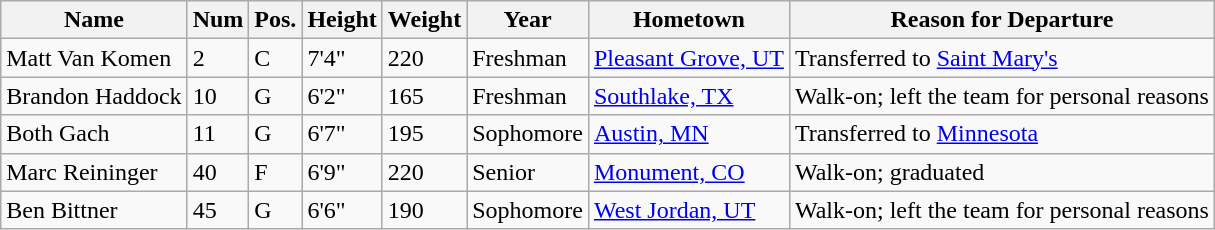<table class="wikitable sortable" style="font-size:100%;" border="1">
<tr>
<th>Name</th>
<th>Num</th>
<th>Pos.</th>
<th>Height</th>
<th>Weight</th>
<th>Year</th>
<th>Hometown</th>
<th class="unsortable">Reason for Departure</th>
</tr>
<tr>
<td>Matt Van Komen</td>
<td>2</td>
<td>C</td>
<td>7'4"</td>
<td>220</td>
<td>Freshman</td>
<td><a href='#'>Pleasant Grove, UT</a></td>
<td>Transferred to <a href='#'>Saint Mary's</a></td>
</tr>
<tr>
<td>Brandon Haddock</td>
<td>10</td>
<td>G</td>
<td>6'2"</td>
<td>165</td>
<td>Freshman</td>
<td><a href='#'>Southlake, TX</a></td>
<td>Walk-on; left the team for personal reasons</td>
</tr>
<tr>
<td>Both Gach</td>
<td>11</td>
<td>G</td>
<td>6'7"</td>
<td>195</td>
<td>Sophomore</td>
<td><a href='#'>Austin, MN</a></td>
<td>Transferred to <a href='#'>Minnesota</a></td>
</tr>
<tr>
<td>Marc Reininger</td>
<td>40</td>
<td>F</td>
<td>6'9"</td>
<td>220</td>
<td>Senior</td>
<td><a href='#'>Monument, CO</a></td>
<td>Walk-on; graduated</td>
</tr>
<tr>
<td>Ben Bittner</td>
<td>45</td>
<td>G</td>
<td>6'6"</td>
<td>190</td>
<td>Sophomore</td>
<td><a href='#'>West Jordan, UT</a></td>
<td>Walk-on; left the team for personal reasons</td>
</tr>
</table>
